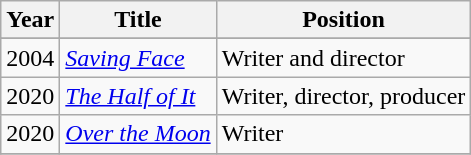<table class="wikitable">
<tr>
<th>Year</th>
<th>Title</th>
<th>Position</th>
</tr>
<tr>
</tr>
<tr>
<td>2004</td>
<td><em><a href='#'>Saving Face</a></em></td>
<td>Writer and director</td>
</tr>
<tr>
<td>2020</td>
<td><em><a href='#'>The Half of It</a></em></td>
<td>Writer, director, producer</td>
</tr>
<tr>
<td>2020</td>
<td><a href='#'><em>Over the Moon</em></a></td>
<td>Writer</td>
</tr>
<tr>
</tr>
</table>
